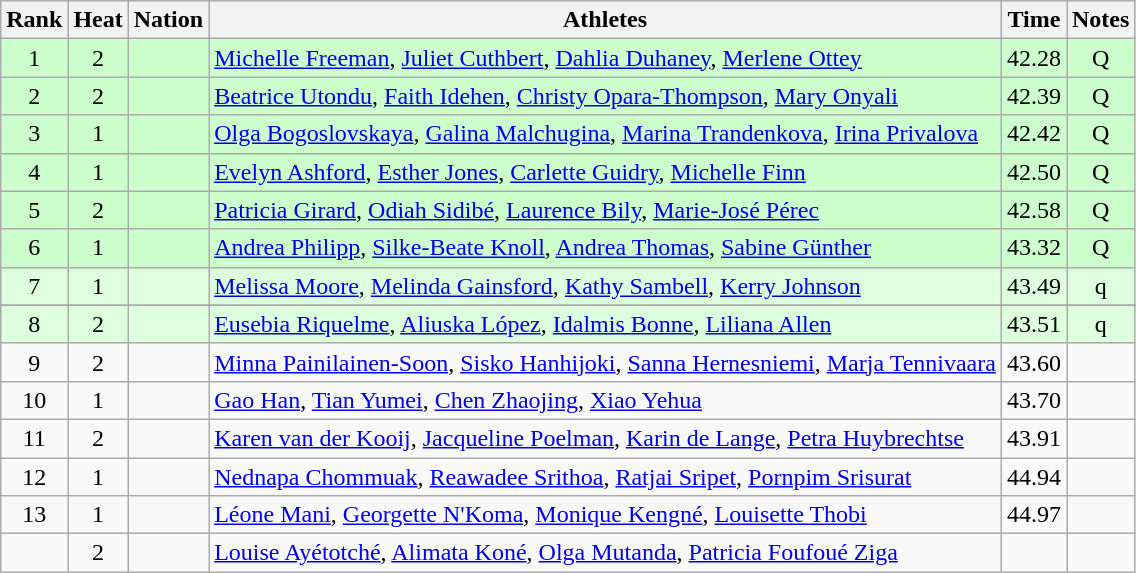<table class="wikitable sortable" style="text-align:center">
<tr>
<th>Rank</th>
<th>Heat</th>
<th>Nation</th>
<th>Athletes</th>
<th>Time</th>
<th>Notes</th>
</tr>
<tr bgcolor=ccffcc>
<td>1</td>
<td>2</td>
<td align=left></td>
<td align=left><a href='#'>Michelle Freeman</a>, <a href='#'>Juliet Cuthbert</a>, <a href='#'>Dahlia Duhaney</a>, <a href='#'>Merlene Ottey</a></td>
<td>42.28</td>
<td>Q</td>
</tr>
<tr bgcolor=ccffcc>
<td>2</td>
<td>2</td>
<td align=left></td>
<td align=left><a href='#'>Beatrice Utondu</a>, <a href='#'>Faith Idehen</a>, <a href='#'>Christy Opara-Thompson</a>, <a href='#'>Mary Onyali</a></td>
<td>42.39</td>
<td>Q</td>
</tr>
<tr bgcolor=ccffcc>
<td>3</td>
<td>1</td>
<td align=left></td>
<td align=left><a href='#'>Olga Bogoslovskaya</a>, <a href='#'>Galina Malchugina</a>, <a href='#'>Marina Trandenkova</a>, <a href='#'>Irina Privalova</a></td>
<td>42.42</td>
<td>Q</td>
</tr>
<tr bgcolor=ccffcc>
<td>4</td>
<td>1</td>
<td align=left></td>
<td align=left><a href='#'>Evelyn Ashford</a>, <a href='#'>Esther Jones</a>, <a href='#'>Carlette Guidry</a>, <a href='#'>Michelle Finn</a></td>
<td>42.50</td>
<td>Q</td>
</tr>
<tr bgcolor=ccffcc>
<td>5</td>
<td>2</td>
<td align=left></td>
<td align=left><a href='#'>Patricia Girard</a>, <a href='#'>Odiah Sidibé</a>, <a href='#'>Laurence Bily</a>, <a href='#'>Marie-José Pérec</a></td>
<td>42.58</td>
<td>Q</td>
</tr>
<tr bgcolor=ccffcc>
<td>6</td>
<td>1</td>
<td align=left></td>
<td align=left><a href='#'>Andrea Philipp</a>, <a href='#'>Silke-Beate Knoll</a>, <a href='#'>Andrea Thomas</a>, <a href='#'>Sabine Günther</a></td>
<td>43.32</td>
<td>Q</td>
</tr>
<tr bgcolor=ddffdd>
<td>7</td>
<td>1</td>
<td align=left></td>
<td align=left><a href='#'>Melissa Moore</a>, <a href='#'>Melinda Gainsford</a>, <a href='#'>Kathy Sambell</a>, <a href='#'>Kerry Johnson</a></td>
<td>43.49</td>
<td>q</td>
</tr>
<tr bgcolor=ccffcc>
</tr>
<tr bgcolor=ddffdd>
<td>8</td>
<td>2</td>
<td align=left></td>
<td align=left><a href='#'>Eusebia Riquelme</a>, <a href='#'>Aliuska López</a>, <a href='#'>Idalmis Bonne</a>, <a href='#'>Liliana Allen</a></td>
<td>43.51</td>
<td>q</td>
</tr>
<tr>
<td>9</td>
<td>2</td>
<td align=left></td>
<td align=left><a href='#'>Minna Painilainen-Soon</a>, <a href='#'>Sisko Hanhijoki</a>, <a href='#'>Sanna Hernesniemi</a>, <a href='#'>Marja Tennivaara</a></td>
<td>43.60</td>
<td></td>
</tr>
<tr>
<td>10</td>
<td>1</td>
<td align=left></td>
<td align=left><a href='#'>Gao Han</a>, <a href='#'>Tian Yumei</a>, <a href='#'>Chen Zhaojing</a>, <a href='#'>Xiao Yehua</a></td>
<td>43.70</td>
<td></td>
</tr>
<tr>
<td>11</td>
<td>2</td>
<td align=left></td>
<td align=left><a href='#'>Karen van der Kooij</a>, <a href='#'>Jacqueline Poelman</a>, <a href='#'>Karin de Lange</a>, <a href='#'>Petra Huybrechtse</a></td>
<td>43.91</td>
<td></td>
</tr>
<tr>
<td>12</td>
<td>1</td>
<td align=left></td>
<td align=left><a href='#'>Nednapa Chommuak</a>, <a href='#'>Reawadee Srithoa</a>, <a href='#'>Ratjai Sripet</a>, <a href='#'>Pornpim Srisurat</a></td>
<td>44.94</td>
<td></td>
</tr>
<tr>
<td>13</td>
<td>1</td>
<td align=left></td>
<td align=left><a href='#'>Léone Mani</a>, <a href='#'>Georgette N'Koma</a>, <a href='#'>Monique Kengné</a>, <a href='#'>Louisette Thobi</a></td>
<td>44.97</td>
<td></td>
</tr>
<tr>
<td></td>
<td>2</td>
<td align=left></td>
<td align=left><a href='#'>Louise Ayétotché</a>, <a href='#'>Alimata Koné</a>, <a href='#'>Olga Mutanda</a>, <a href='#'>Patricia Foufoué Ziga</a></td>
<td></td>
<td></td>
</tr>
</table>
